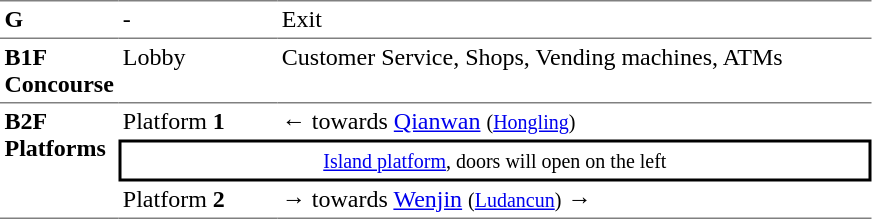<table table border=0 cellspacing=0 cellpadding=3>
<tr>
<td style="border-top:solid 1px gray;" width=50 valign=top><strong>G</strong></td>
<td style="border-top:solid 1px gray;" width=100 valign=top>-</td>
<td style="border-top:solid 1px gray;" width=390 valign=top>Exit</td>
</tr>
<tr>
<td style="border-bottom:solid 1px gray; border-top:solid 1px gray;" valign=top width=50><strong>B1F<br>Concourse</strong></td>
<td style="border-bottom:solid 1px gray; border-top:solid 1px gray;" valign=top width=100>Lobby</td>
<td style="border-bottom:solid 1px gray; border-top:solid 1px gray;" valign=top width=390>Customer Service, Shops, Vending machines, ATMs</td>
</tr>
<tr>
<td style="border-bottom:solid 1px gray;" rowspan="3" valign=top><strong>B2F<br>Platforms</strong></td>
<td>Platform <strong>1</strong></td>
<td>←  towards <a href='#'>Qianwan</a> <small>(<a href='#'>Hongling</a>)</small></td>
</tr>
<tr>
<td style="border-right:solid 2px black;border-left:solid 2px black;border-top:solid 2px black;border-bottom:solid 2px black;text-align:center;" colspan=2><small><a href='#'>Island platform</a>, doors will open on the left</small></td>
</tr>
<tr>
<td style="border-bottom:solid 1px gray;">Platform <strong>2</strong></td>
<td style="border-bottom:solid 1px gray;"><span>→</span>  towards <a href='#'>Wenjin</a> <small>(<a href='#'>Ludancun</a>)</small> →</td>
</tr>
</table>
